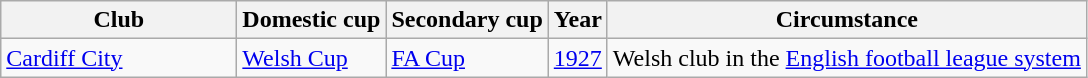<table class="wikitable">
<tr>
<th width="150">Club</th>
<th>Domestic cup</th>
<th>Secondary cup</th>
<th>Year</th>
<th>Circumstance</th>
</tr>
<tr>
<td> <a href='#'>Cardiff City</a></td>
<td> <a href='#'>Welsh Cup</a></td>
<td> <a href='#'>FA Cup</a></td>
<td><a href='#'>1927</a></td>
<td>Welsh club in the <a href='#'>English football league system</a></td>
</tr>
</table>
